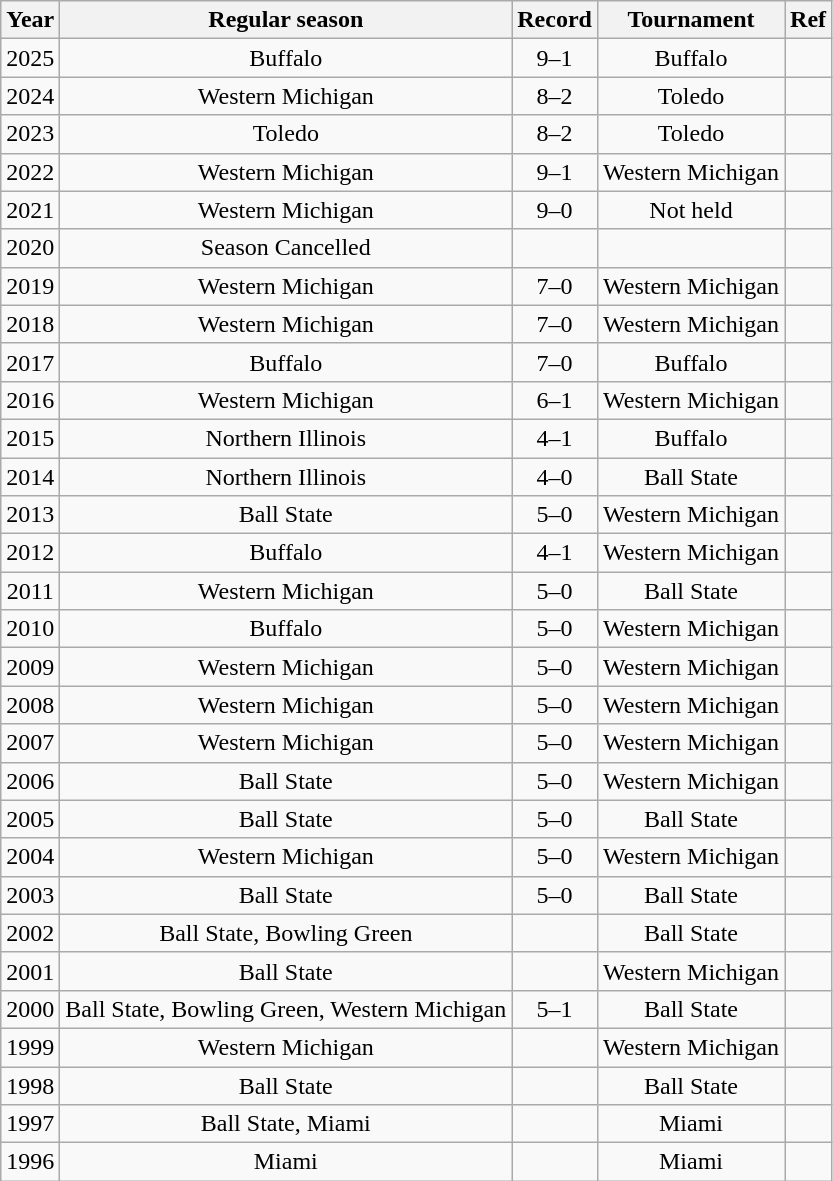<table class="wikitable" style="text-align:center" cellpadding=2 cellspacing=2>
<tr>
<th>Year</th>
<th>Regular season</th>
<th>Record</th>
<th>Tournament</th>
<th>Ref</th>
</tr>
<tr>
<td>2025</td>
<td>Buffalo</td>
<td>9–1</td>
<td>Buffalo</td>
<td></td>
</tr>
<tr>
<td>2024</td>
<td>Western Michigan</td>
<td>8–2</td>
<td>Toledo</td>
<td></td>
</tr>
<tr>
<td>2023</td>
<td>Toledo</td>
<td>8–2</td>
<td>Toledo</td>
<td></td>
</tr>
<tr>
<td>2022</td>
<td>Western Michigan</td>
<td>9–1</td>
<td>Western Michigan</td>
<td></td>
</tr>
<tr>
<td>2021</td>
<td>Western Michigan</td>
<td>9–0</td>
<td>Not held</td>
<td></td>
</tr>
<tr>
<td>2020</td>
<td>Season Cancelled</td>
<td></td>
<td></td>
<td></td>
</tr>
<tr>
<td>2019</td>
<td>Western Michigan</td>
<td>7–0</td>
<td>Western Michigan</td>
<td></td>
</tr>
<tr>
<td>2018</td>
<td>Western Michigan</td>
<td>7–0</td>
<td>Western Michigan</td>
<td></td>
</tr>
<tr>
<td>2017</td>
<td>Buffalo</td>
<td>7–0</td>
<td>Buffalo</td>
<td></td>
</tr>
<tr>
<td>2016</td>
<td>Western Michigan</td>
<td>6–1</td>
<td>Western Michigan</td>
<td></td>
</tr>
<tr>
<td>2015</td>
<td>Northern Illinois</td>
<td>4–1</td>
<td>Buffalo</td>
<td></td>
</tr>
<tr>
<td>2014</td>
<td>Northern Illinois</td>
<td>4–0</td>
<td>Ball State</td>
<td></td>
</tr>
<tr>
<td>2013</td>
<td>Ball State</td>
<td>5–0</td>
<td>Western Michigan</td>
<td></td>
</tr>
<tr>
<td>2012</td>
<td>Buffalo</td>
<td>4–1</td>
<td>Western Michigan</td>
<td></td>
</tr>
<tr>
<td>2011</td>
<td>Western Michigan</td>
<td>5–0</td>
<td>Ball State</td>
<td></td>
</tr>
<tr>
<td>2010</td>
<td>Buffalo</td>
<td>5–0</td>
<td>Western Michigan</td>
<td></td>
</tr>
<tr>
<td>2009</td>
<td>Western Michigan</td>
<td>5–0</td>
<td>Western Michigan</td>
<td></td>
</tr>
<tr>
<td>2008</td>
<td>Western Michigan</td>
<td>5–0</td>
<td>Western Michigan</td>
<td></td>
</tr>
<tr>
<td>2007</td>
<td>Western Michigan</td>
<td>5–0</td>
<td>Western Michigan</td>
<td></td>
</tr>
<tr>
<td>2006</td>
<td>Ball State</td>
<td>5–0</td>
<td>Western Michigan</td>
<td></td>
</tr>
<tr>
<td>2005</td>
<td>Ball State</td>
<td>5–0</td>
<td>Ball State</td>
<td></td>
</tr>
<tr>
<td>2004</td>
<td>Western Michigan</td>
<td>5–0</td>
<td>Western Michigan</td>
<td></td>
</tr>
<tr>
<td>2003</td>
<td>Ball State</td>
<td>5–0</td>
<td>Ball State</td>
<td></td>
</tr>
<tr>
<td>2002</td>
<td>Ball State, Bowling Green</td>
<td></td>
<td>Ball State</td>
<td></td>
</tr>
<tr>
<td>2001</td>
<td>Ball State</td>
<td></td>
<td>Western Michigan</td>
<td></td>
</tr>
<tr>
<td>2000</td>
<td>Ball State, Bowling Green, Western Michigan</td>
<td>5–1</td>
<td>Ball State</td>
<td></td>
</tr>
<tr>
<td>1999</td>
<td>Western Michigan</td>
<td></td>
<td>Western Michigan</td>
<td></td>
</tr>
<tr>
<td>1998</td>
<td>Ball State</td>
<td></td>
<td>Ball State</td>
<td></td>
</tr>
<tr>
<td>1997</td>
<td>Ball State, Miami</td>
<td></td>
<td>Miami</td>
<td></td>
</tr>
<tr>
<td>1996</td>
<td>Miami</td>
<td></td>
<td>Miami</td>
<td></td>
</tr>
</table>
